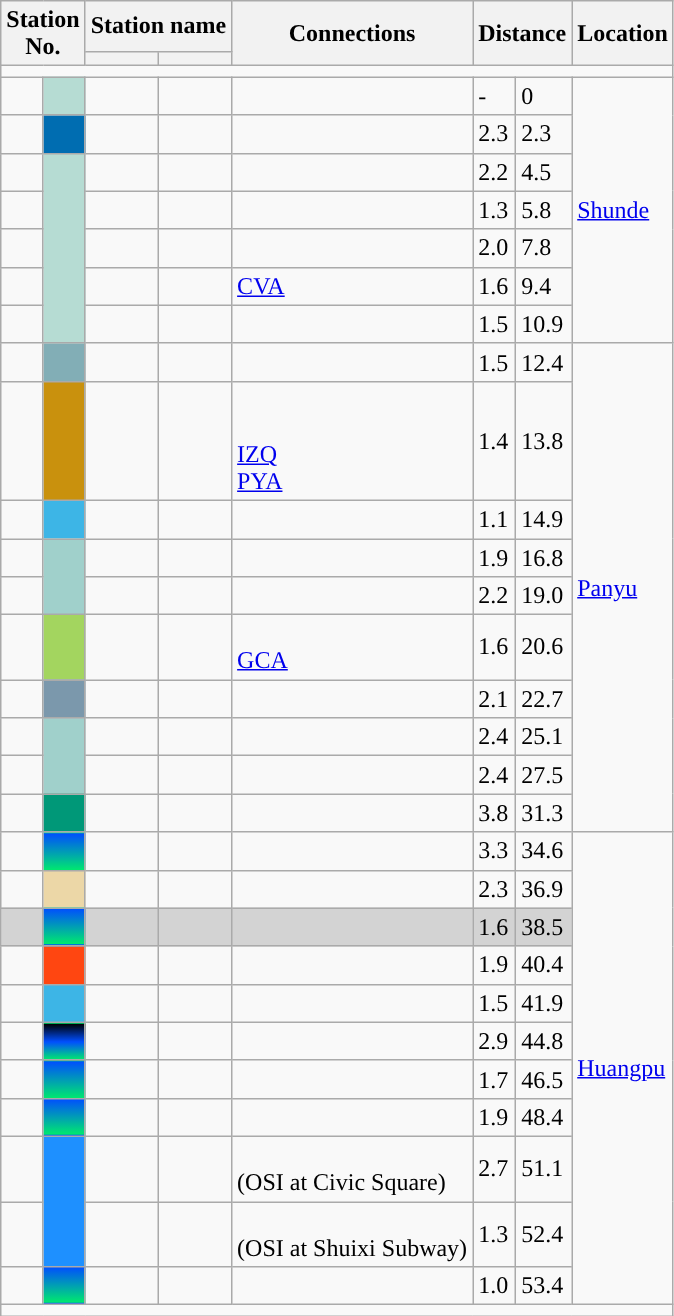<table class="wikitable">
<tr>
<th rowspan="2" colspan="2">Station<br>No.</th>
<th colspan="2">Station name</th>
<th rowspan="2">Connections</th>
<th colspan="2" rowspan="2">Distance<br></th>
<th rowspan="2">Location</th>
</tr>
<tr>
<th></th>
<th></th>
</tr>
<tr style="background:#">
<td colspan = "8"></td>
</tr>
<tr>
<td></td>
<td style="background:#B6DCD3"></td>
<td></td>
<td></td>
<td></td>
<td>-</td>
<td>0</td>
<td rowspan="7"><a href='#'>Shunde</a><br></td>
</tr>
<tr>
<td></td>
<td style="background:#006DB1"></td>
<td></td>
<td></td>
<td>  </td>
<td>2.3</td>
<td>2.3</td>
</tr>
<tr>
<td></td>
<td rowspan="5" style="background:#B6DCD3"></td>
<td></td>
<td></td>
<td></td>
<td>2.2</td>
<td>4.5</td>
</tr>
<tr>
<td></td>
<td></td>
<td></td>
<td></td>
<td>1.3</td>
<td>5.8</td>
</tr>
<tr>
<td></td>
<td></td>
<td></td>
<td></td>
<td>2.0</td>
<td>7.8</td>
</tr>
<tr>
<td></td>
<td></td>
<td></td>
<td> <a href='#'>CVA</a> </td>
<td>1.6</td>
<td>9.4</td>
</tr>
<tr>
<td></td>
<td></td>
<td></td>
<td> </td>
<td>1.5</td>
<td>10.9</td>
</tr>
<tr>
<td></td>
<td style="background:#82AEB6"></td>
<td></td>
<td></td>
<td></td>
<td>1.5</td>
<td>12.4</td>
<td rowspan=10><a href='#'>Panyu</a><br></td>
</tr>
<tr>
<td></td>
<td style="background:#C9910D"></td>
<td></td>
<td></td>
<td>   <br>  <br> <a href='#'>IZQ</a>  <br> <a href='#'>PYA</a>  </td>
<td>1.4</td>
<td>13.8</td>
</tr>
<tr>
<td></td>
<td style="background:#3DB5E6"></td>
<td></td>
<td></td>
<td> </td>
<td>1.1</td>
<td>14.9</td>
</tr>
<tr>
<td></td>
<td rowspan="2" style="background:#A0D0CB"></td>
<td></td>
<td></td>
<td></td>
<td>1.9</td>
<td>16.8</td>
</tr>
<tr>
<td></td>
<td></td>
<td></td>
<td></td>
<td>2.2</td>
<td>19.0</td>
</tr>
<tr>
<td></td>
<td style="background:#A3D55F"></td>
<td></td>
<td></td>
<td> <br> <a href='#'>GCA</a> </td>
<td>1.6</td>
<td>20.6</td>
</tr>
<tr>
<td></td>
<td style="background:#7B98AC"></td>
<td></td>
<td></td>
<td> </td>
<td>2.1</td>
<td>22.7</td>
</tr>
<tr>
<td></td>
<td rowspan="2" style="background:#A0D0CB"></td>
<td></td>
<td></td>
<td></td>
<td>2.4</td>
<td>25.1</td>
</tr>
<tr>
<td></td>
<td></td>
<td></td>
<td></td>
<td>2.4</td>
<td>27.5</td>
</tr>
<tr>
<td></td>
<td style="background:#009878"></td>
<td></td>
<td></td>
<td>   </td>
<td>3.8</td>
<td>31.3</td>
</tr>
<tr>
<td></td>
<td style="background-image: linear-gradient(to bottom, #004eff, #00ea6d);"></td>
<td></td>
<td></td>
<td></td>
<td>3.3</td>
<td>34.6</td>
<td rowspan="11"><a href='#'>Huangpu</a><br></td>
</tr>
<tr>
<td></td>
<td style="background:#ecd7a7"></td>
<td></td>
<td></td>
<td></td>
<td>2.3</td>
<td>36.9</td>
</tr>
<tr bgcolor="lightgrey">
<td></td>
<td style="background-image: linear-gradient(to bottom, #004eff, #00ea6d);"></td>
<td></td>
<td></td>
<td></td>
<td>1.6</td>
<td>38.5</td>
</tr>
<tr>
<td></td>
<td style="background:#FF4611"></td>
<td></td>
<td></td>
<td> </td>
<td>1.9</td>
<td>40.4</td>
</tr>
<tr>
<td></td>
<td style="background:#3db5e6"></td>
<td></td>
<td></td>
<td> </td>
<td>1.5</td>
<td>41.9</td>
</tr>
<tr>
<td></td>
<td style="background-image: linear-gradient(to bottom, #000000, #004eff, #00ea6d);"></td>
<td></td>
<td></td>
<td></td>
<td>2.9</td>
<td>44.8</td>
</tr>
<tr>
<td></td>
<td style="background-image: linear-gradient(to bottom, #004eff, #00ea6d);"></td>
<td></td>
<td></td>
<td></td>
<td>1.7</td>
<td>46.5</td>
</tr>
<tr>
<td></td>
<td style="background-image: linear-gradient(to bottom, #004eff, #00ea6d);"></td>
<td></td>
<td></td>
<td></td>
<td>1.9</td>
<td>48.4</td>
</tr>
<tr>
<td></td>
<td rowspan="2" style="background:#1e90ff"></td>
<td></td>
<td></td>
<td> <br> (OSI at Civic Square)</td>
<td>2.7</td>
<td>51.1</td>
</tr>
<tr>
<td></td>
<td></td>
<td></td>
<td> <br> (OSI at Shuixi Subway)</td>
<td>1.3</td>
<td>52.4</td>
</tr>
<tr>
<td></td>
<td style="background-image: linear-gradient(to bottom, #004eff, #00ea6d);"></td>
<td></td>
<td></td>
<td></td>
<td>1.0</td>
<td>53.4</td>
</tr>
<tr style="background:#">
<td colspan = "8"></td>
</tr>
</table>
